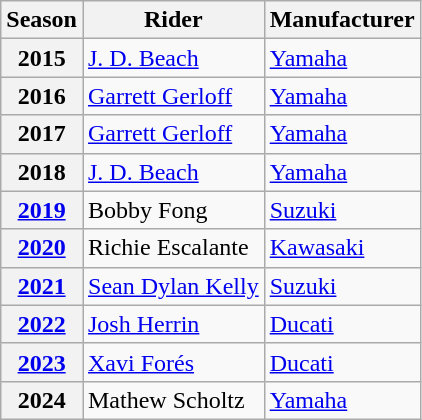<table class="wikitable">
<tr>
<th>Season</th>
<th>Rider</th>
<th>Manufacturer</th>
</tr>
<tr>
<th>2015</th>
<td> <a href='#'>J. D. Beach</a></td>
<td> <a href='#'>Yamaha</a></td>
</tr>
<tr>
<th>2016</th>
<td> <a href='#'>Garrett Gerloff</a></td>
<td> <a href='#'>Yamaha</a></td>
</tr>
<tr>
<th>2017</th>
<td> <a href='#'>Garrett Gerloff</a></td>
<td> <a href='#'>Yamaha</a></td>
</tr>
<tr>
<th>2018</th>
<td> <a href='#'>J. D. Beach</a></td>
<td> <a href='#'>Yamaha</a></td>
</tr>
<tr>
<th><a href='#'>2019</a></th>
<td> Bobby Fong</td>
<td> <a href='#'>Suzuki</a></td>
</tr>
<tr>
<th><a href='#'>2020</a></th>
<td> Richie Escalante</td>
<td> <a href='#'>Kawasaki</a></td>
</tr>
<tr>
<th><a href='#'>2021</a></th>
<td> <a href='#'>Sean Dylan Kelly</a></td>
<td> <a href='#'>Suzuki</a></td>
</tr>
<tr>
<th><a href='#'>2022</a></th>
<td> <a href='#'>Josh Herrin</a></td>
<td> <a href='#'>Ducati</a></td>
</tr>
<tr>
<th><a href='#'>2023</a></th>
<td> <a href='#'>Xavi Forés</a></td>
<td> <a href='#'>Ducati</a></td>
</tr>
<tr>
<th>2024</th>
<td> Mathew Scholtz</td>
<td> <a href='#'>Yamaha</a></td>
</tr>
</table>
